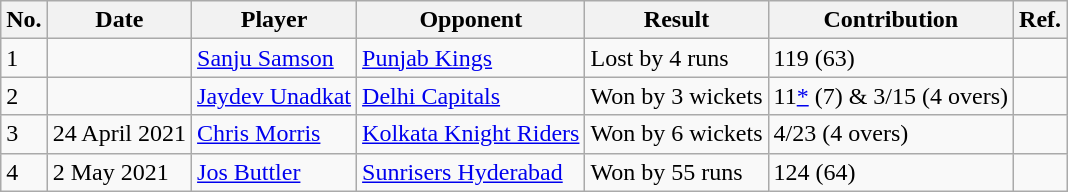<table class="wikitable sortable" text-align: center;">
<tr>
<th>No.</th>
<th>Date</th>
<th>Player</th>
<th>Opponent</th>
<th>Result</th>
<th>Contribution</th>
<th>Ref.</th>
</tr>
<tr>
<td>1</td>
<td></td>
<td><a href='#'>Sanju Samson</a></td>
<td><a href='#'>Punjab Kings</a></td>
<td>Lost by 4 runs</td>
<td>119 (63)</td>
<td></td>
</tr>
<tr>
<td>2</td>
<td></td>
<td><a href='#'>Jaydev Unadkat</a></td>
<td><a href='#'>Delhi Capitals</a></td>
<td>Won by 3 wickets</td>
<td>11<a href='#'>*</a> (7) & 3/15 (4 overs)</td>
<td></td>
</tr>
<tr>
<td>3</td>
<td>24 April 2021</td>
<td><a href='#'>Chris Morris</a></td>
<td><a href='#'>Kolkata Knight Riders</a></td>
<td>Won by 6 wickets</td>
<td>4/23 (4 overs)</td>
<td></td>
</tr>
<tr>
<td>4</td>
<td>2 May 2021</td>
<td><a href='#'>Jos Buttler</a></td>
<td><a href='#'>Sunrisers Hyderabad</a></td>
<td>Won by 55 runs</td>
<td>124 (64)</td>
<td></td>
</tr>
</table>
